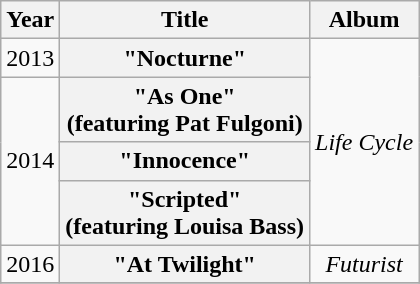<table class="wikitable plainrowheaders" style="text-align:center;">
<tr>
<th scope="col">Year</th>
<th scope="col">Title</th>
<th scope="col">Album</th>
</tr>
<tr>
<td>2013</td>
<th scope="row">"Nocturne"</th>
<td rowspan="4"><em>Life Cycle</em></td>
</tr>
<tr>
<td rowspan="3">2014</td>
<th scope="row">"As One"<br><span>(featuring Pat Fulgoni)</span></th>
</tr>
<tr>
<th scope="row">"Innocence"</th>
</tr>
<tr>
<th scope="row">"Scripted"<br><span>(featuring Louisa Bass)</span></th>
</tr>
<tr>
<td>2016</td>
<th scope="row">"At Twilight"</th>
<td><em>Futurist</em></td>
</tr>
<tr>
</tr>
</table>
